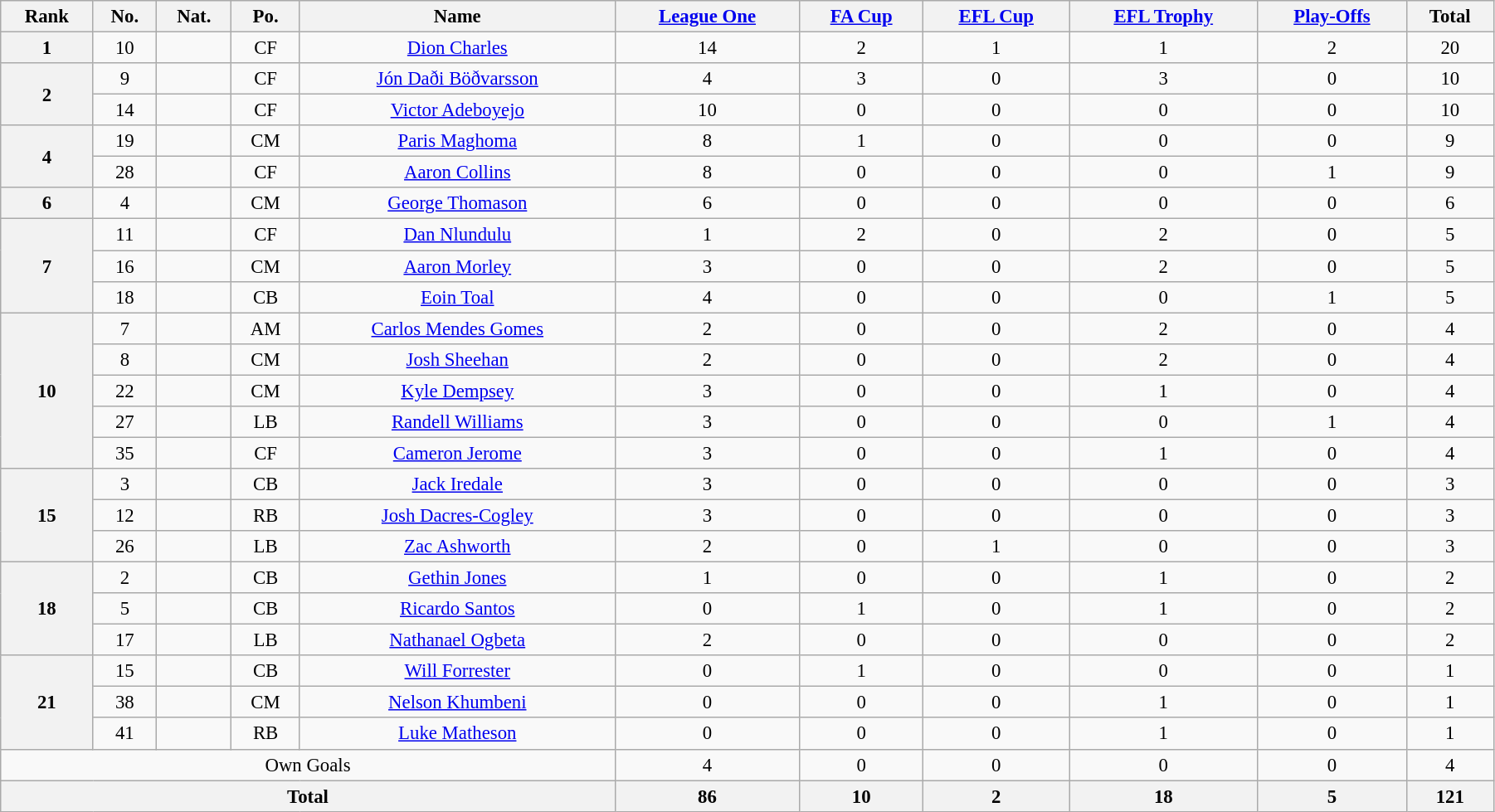<table class="wikitable" style="text-align:center; font-size:95%; width:95%;">
<tr>
<th>Rank</th>
<th>No.</th>
<th>Nat.</th>
<th>Po.</th>
<th>Name</th>
<th><a href='#'>League One</a></th>
<th><a href='#'>FA Cup</a></th>
<th><a href='#'>EFL Cup</a></th>
<th><a href='#'>EFL Trophy</a></th>
<th><a href='#'>Play-Offs</a></th>
<th>Total</th>
</tr>
<tr>
<th rowspan=1>1</th>
<td>10</td>
<td></td>
<td>CF</td>
<td><a href='#'>Dion Charles</a></td>
<td>14</td>
<td>2</td>
<td>1</td>
<td>1</td>
<td>2</td>
<td>20</td>
</tr>
<tr>
<th rowspan=2>2</th>
<td>9</td>
<td></td>
<td>CF</td>
<td><a href='#'>Jón Daði Böðvarsson</a></td>
<td>4</td>
<td>3</td>
<td>0</td>
<td>3</td>
<td>0</td>
<td>10</td>
</tr>
<tr>
<td>14</td>
<td></td>
<td>CF</td>
<td><a href='#'>Victor Adeboyejo</a></td>
<td>10</td>
<td>0</td>
<td>0</td>
<td>0</td>
<td>0</td>
<td>10</td>
</tr>
<tr>
<th rowspan=2>4</th>
<td>19</td>
<td></td>
<td>CM</td>
<td><a href='#'>Paris Maghoma</a></td>
<td>8</td>
<td>1</td>
<td>0</td>
<td>0</td>
<td>0</td>
<td>9</td>
</tr>
<tr>
<td>28</td>
<td></td>
<td>CF</td>
<td><a href='#'>Aaron Collins</a></td>
<td>8</td>
<td>0</td>
<td>0</td>
<td>0</td>
<td>1</td>
<td>9</td>
</tr>
<tr>
<th rowspan=1>6</th>
<td>4</td>
<td></td>
<td>CM</td>
<td><a href='#'>George Thomason</a></td>
<td>6</td>
<td>0</td>
<td>0</td>
<td>0</td>
<td>0</td>
<td>6</td>
</tr>
<tr>
<th rowspan=3>7</th>
<td>11</td>
<td></td>
<td>CF</td>
<td><a href='#'>Dan Nlundulu</a></td>
<td>1</td>
<td>2</td>
<td>0</td>
<td>2</td>
<td>0</td>
<td>5</td>
</tr>
<tr>
<td>16</td>
<td></td>
<td>CM</td>
<td><a href='#'>Aaron Morley</a></td>
<td>3</td>
<td>0</td>
<td>0</td>
<td>2</td>
<td>0</td>
<td>5</td>
</tr>
<tr>
<td>18</td>
<td></td>
<td>CB</td>
<td><a href='#'>Eoin Toal</a></td>
<td>4</td>
<td>0</td>
<td>0</td>
<td>0</td>
<td>1</td>
<td>5</td>
</tr>
<tr>
<th rowspan=5>10</th>
<td>7</td>
<td></td>
<td>AM</td>
<td><a href='#'>Carlos Mendes Gomes</a></td>
<td>2</td>
<td>0</td>
<td>0</td>
<td>2</td>
<td>0</td>
<td>4</td>
</tr>
<tr>
<td>8</td>
<td></td>
<td>CM</td>
<td><a href='#'>Josh Sheehan</a></td>
<td>2</td>
<td>0</td>
<td>0</td>
<td>2</td>
<td>0</td>
<td>4</td>
</tr>
<tr>
<td>22</td>
<td></td>
<td>CM</td>
<td><a href='#'>Kyle Dempsey</a></td>
<td>3</td>
<td>0</td>
<td>0</td>
<td>1</td>
<td>0</td>
<td>4</td>
</tr>
<tr>
<td>27</td>
<td></td>
<td>LB</td>
<td><a href='#'>Randell Williams</a></td>
<td>3</td>
<td>0</td>
<td>0</td>
<td>0</td>
<td>1</td>
<td>4</td>
</tr>
<tr>
<td>35</td>
<td></td>
<td>CF</td>
<td><a href='#'>Cameron Jerome</a></td>
<td>3</td>
<td>0</td>
<td>0</td>
<td>1</td>
<td>0</td>
<td>4</td>
</tr>
<tr>
<th rowspan=3>15</th>
<td>3</td>
<td></td>
<td>CB</td>
<td><a href='#'>Jack Iredale</a></td>
<td>3</td>
<td>0</td>
<td>0</td>
<td>0</td>
<td>0</td>
<td>3</td>
</tr>
<tr>
<td>12</td>
<td></td>
<td>RB</td>
<td><a href='#'>Josh Dacres-Cogley</a></td>
<td>3</td>
<td>0</td>
<td>0</td>
<td>0</td>
<td>0</td>
<td>3</td>
</tr>
<tr>
<td>26</td>
<td></td>
<td>LB</td>
<td><a href='#'>Zac Ashworth</a></td>
<td>2</td>
<td>0</td>
<td>1</td>
<td>0</td>
<td>0</td>
<td>3</td>
</tr>
<tr>
<th rowspan=3>18</th>
<td>2</td>
<td></td>
<td>CB</td>
<td><a href='#'>Gethin Jones</a></td>
<td>1</td>
<td>0</td>
<td>0</td>
<td>1</td>
<td>0</td>
<td>2</td>
</tr>
<tr>
<td>5</td>
<td></td>
<td>CB</td>
<td><a href='#'>Ricardo Santos</a></td>
<td>0</td>
<td>1</td>
<td>0</td>
<td>1</td>
<td>0</td>
<td>2</td>
</tr>
<tr>
<td>17</td>
<td></td>
<td>LB</td>
<td><a href='#'>Nathanael Ogbeta</a></td>
<td>2</td>
<td>0</td>
<td>0</td>
<td>0</td>
<td>0</td>
<td>2</td>
</tr>
<tr>
<th rowspan=3>21</th>
<td>15</td>
<td></td>
<td>CB</td>
<td><a href='#'>Will Forrester</a></td>
<td>0</td>
<td>1</td>
<td>0</td>
<td>0</td>
<td>0</td>
<td>1</td>
</tr>
<tr>
<td>38</td>
<td></td>
<td>CM</td>
<td><a href='#'>Nelson Khumbeni</a></td>
<td>0</td>
<td>0</td>
<td>0</td>
<td>1</td>
<td>0</td>
<td>1</td>
</tr>
<tr>
<td>41</td>
<td></td>
<td>RB</td>
<td><a href='#'>Luke Matheson</a></td>
<td>0</td>
<td>0</td>
<td>0</td>
<td>1</td>
<td>0</td>
<td>1</td>
</tr>
<tr>
<td colspan=5>Own Goals</td>
<td>4</td>
<td>0</td>
<td>0</td>
<td>0</td>
<td>0</td>
<td>4</td>
</tr>
<tr>
<th colspan=5>Total</th>
<th>86</th>
<th>10</th>
<th>2</th>
<th>18</th>
<th>5</th>
<th>121</th>
</tr>
</table>
